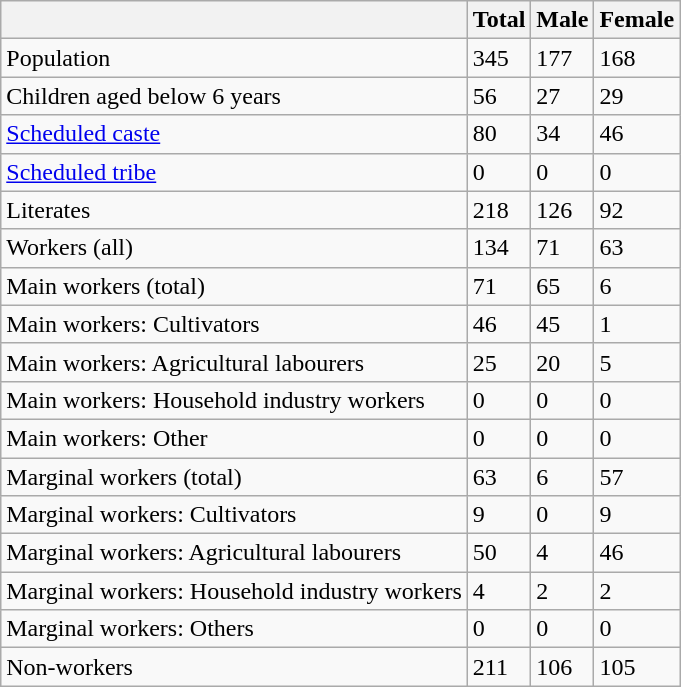<table class="wikitable sortable">
<tr>
<th></th>
<th>Total</th>
<th>Male</th>
<th>Female</th>
</tr>
<tr>
<td>Population</td>
<td>345</td>
<td>177</td>
<td>168</td>
</tr>
<tr>
<td>Children aged below 6 years</td>
<td>56</td>
<td>27</td>
<td>29</td>
</tr>
<tr>
<td><a href='#'>Scheduled caste</a></td>
<td>80</td>
<td>34</td>
<td>46</td>
</tr>
<tr>
<td><a href='#'>Scheduled tribe</a></td>
<td>0</td>
<td>0</td>
<td>0</td>
</tr>
<tr>
<td>Literates</td>
<td>218</td>
<td>126</td>
<td>92</td>
</tr>
<tr>
<td>Workers (all)</td>
<td>134</td>
<td>71</td>
<td>63</td>
</tr>
<tr>
<td>Main workers (total)</td>
<td>71</td>
<td>65</td>
<td>6</td>
</tr>
<tr>
<td>Main workers: Cultivators</td>
<td>46</td>
<td>45</td>
<td>1</td>
</tr>
<tr>
<td>Main workers: Agricultural labourers</td>
<td>25</td>
<td>20</td>
<td>5</td>
</tr>
<tr>
<td>Main workers: Household industry workers</td>
<td>0</td>
<td>0</td>
<td>0</td>
</tr>
<tr>
<td>Main workers: Other</td>
<td>0</td>
<td>0</td>
<td>0</td>
</tr>
<tr>
<td>Marginal workers (total)</td>
<td>63</td>
<td>6</td>
<td>57</td>
</tr>
<tr>
<td>Marginal workers: Cultivators</td>
<td>9</td>
<td>0</td>
<td>9</td>
</tr>
<tr>
<td>Marginal workers: Agricultural labourers</td>
<td>50</td>
<td>4</td>
<td>46</td>
</tr>
<tr>
<td>Marginal workers: Household industry workers</td>
<td>4</td>
<td>2</td>
<td>2</td>
</tr>
<tr>
<td>Marginal workers: Others</td>
<td>0</td>
<td>0</td>
<td>0</td>
</tr>
<tr>
<td>Non-workers</td>
<td>211</td>
<td>106</td>
<td>105</td>
</tr>
</table>
